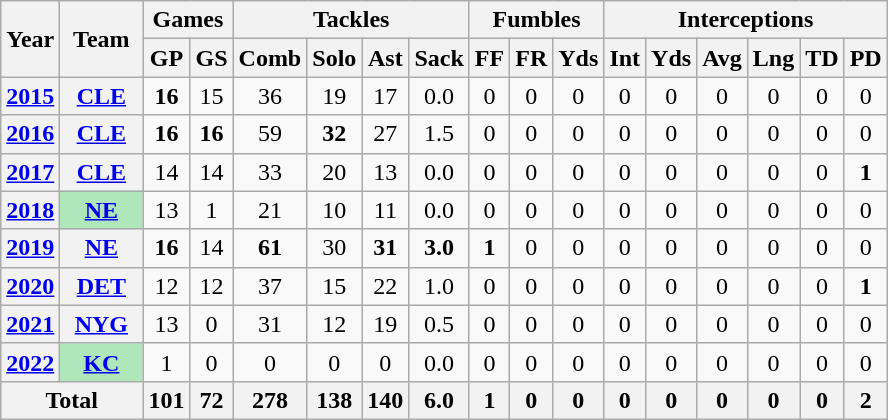<table class=wikitable style="text-align:center;">
<tr>
<th rowspan="2">Year</th>
<th rowspan="2">Team</th>
<th colspan="2">Games</th>
<th colspan="4">Tackles</th>
<th colspan="3">Fumbles</th>
<th colspan="6">Interceptions</th>
</tr>
<tr>
<th>GP</th>
<th>GS</th>
<th>Comb</th>
<th>Solo</th>
<th>Ast</th>
<th>Sack</th>
<th>FF</th>
<th>FR</th>
<th>Yds</th>
<th>Int</th>
<th>Yds</th>
<th>Avg</th>
<th>Lng</th>
<th>TD</th>
<th>PD</th>
</tr>
<tr>
<th><a href='#'>2015</a></th>
<th><a href='#'>CLE</a></th>
<td><strong>16</strong></td>
<td>15</td>
<td>36</td>
<td>19</td>
<td>17</td>
<td>0.0</td>
<td>0</td>
<td>0</td>
<td>0</td>
<td>0</td>
<td>0</td>
<td>0</td>
<td>0</td>
<td>0</td>
<td>0</td>
</tr>
<tr>
<th><a href='#'>2016</a></th>
<th><a href='#'>CLE</a></th>
<td><strong>16</strong></td>
<td><strong>16</strong></td>
<td>59</td>
<td><strong>32</strong></td>
<td>27</td>
<td>1.5</td>
<td>0</td>
<td>0</td>
<td>0</td>
<td>0</td>
<td>0</td>
<td>0</td>
<td>0</td>
<td>0</td>
<td>0</td>
</tr>
<tr>
<th><a href='#'>2017</a></th>
<th><a href='#'>CLE</a></th>
<td>14</td>
<td>14</td>
<td>33</td>
<td>20</td>
<td>13</td>
<td>0.0</td>
<td>0</td>
<td>0</td>
<td>0</td>
<td>0</td>
<td>0</td>
<td>0</td>
<td>0</td>
<td>0</td>
<td><strong>1</strong></td>
</tr>
<tr>
<th><a href='#'>2018</a></th>
<th style="background:#afe6ba; width:3em;"><a href='#'>NE</a></th>
<td>13</td>
<td>1</td>
<td>21</td>
<td>10</td>
<td>11</td>
<td>0.0</td>
<td>0</td>
<td>0</td>
<td>0</td>
<td>0</td>
<td>0</td>
<td>0</td>
<td>0</td>
<td>0</td>
<td>0</td>
</tr>
<tr>
<th><a href='#'>2019</a></th>
<th><a href='#'>NE</a></th>
<td><strong>16</strong></td>
<td>14</td>
<td><strong>61</strong></td>
<td>30</td>
<td><strong>31</strong></td>
<td><strong>3.0</strong></td>
<td><strong>1</strong></td>
<td>0</td>
<td>0</td>
<td>0</td>
<td>0</td>
<td>0</td>
<td>0</td>
<td>0</td>
<td>0</td>
</tr>
<tr>
<th><a href='#'>2020</a></th>
<th><a href='#'>DET</a></th>
<td>12</td>
<td>12</td>
<td>37</td>
<td>15</td>
<td>22</td>
<td>1.0</td>
<td>0</td>
<td>0</td>
<td>0</td>
<td>0</td>
<td>0</td>
<td>0</td>
<td>0</td>
<td>0</td>
<td><strong>1</strong></td>
</tr>
<tr>
<th><a href='#'>2021</a></th>
<th><a href='#'>NYG</a></th>
<td>13</td>
<td>0</td>
<td>31</td>
<td>12</td>
<td>19</td>
<td>0.5</td>
<td>0</td>
<td>0</td>
<td>0</td>
<td>0</td>
<td>0</td>
<td>0</td>
<td>0</td>
<td>0</td>
<td>0</td>
</tr>
<tr>
<th><a href='#'>2022</a></th>
<th style="background:#afe6ba; width:3em;"><a href='#'>KC</a></th>
<td>1</td>
<td>0</td>
<td>0</td>
<td>0</td>
<td>0</td>
<td>0.0</td>
<td>0</td>
<td>0</td>
<td>0</td>
<td>0</td>
<td>0</td>
<td>0</td>
<td>0</td>
<td>0</td>
<td>0</td>
</tr>
<tr>
<th colspan="2">Total</th>
<th>101</th>
<th>72</th>
<th>278</th>
<th>138</th>
<th>140</th>
<th>6.0</th>
<th>1</th>
<th>0</th>
<th>0</th>
<th>0</th>
<th>0</th>
<th>0</th>
<th>0</th>
<th>0</th>
<th>2</th>
</tr>
</table>
